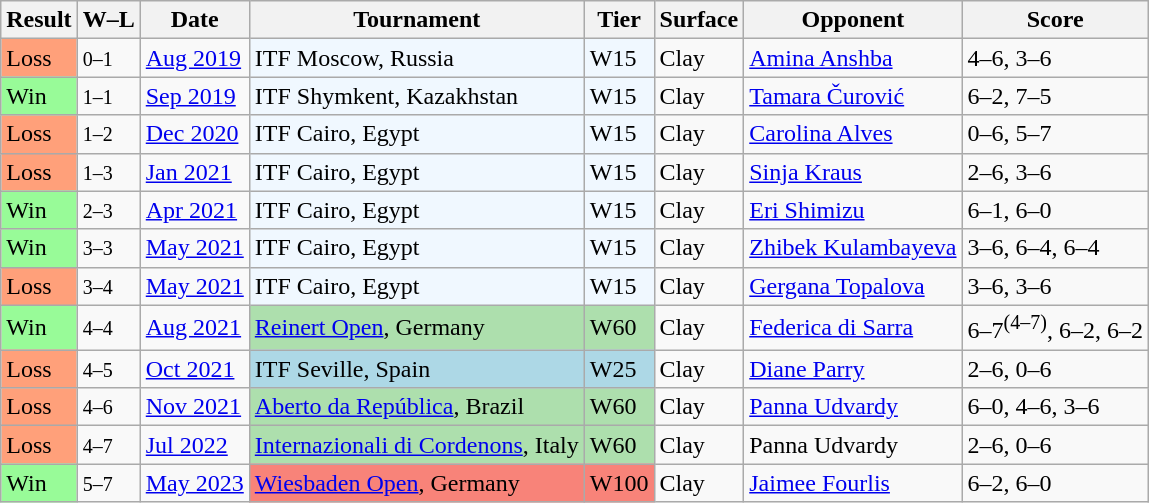<table class="sortable wikitable">
<tr>
<th>Result</th>
<th class="unsortable">W–L</th>
<th>Date</th>
<th>Tournament</th>
<th>Tier</th>
<th>Surface</th>
<th>Opponent</th>
<th class="unsortable">Score</th>
</tr>
<tr>
<td bgcolor="ffa07a">Loss</td>
<td><small>0–1</small></td>
<td><a href='#'>Aug 2019</a></td>
<td style="background:#f0f8ff;">ITF Moscow, Russia</td>
<td style="background:#f0f8ff;">W15</td>
<td>Clay</td>
<td> <a href='#'>Amina Anshba</a></td>
<td>4–6, 3–6</td>
</tr>
<tr>
<td bgcolor="98FB98">Win</td>
<td><small>1–1</small></td>
<td><a href='#'>Sep 2019</a></td>
<td style="background:#f0f8ff;">ITF Shymkent, Kazakhstan</td>
<td style="background:#f0f8ff;">W15</td>
<td>Clay</td>
<td> <a href='#'>Tamara Čurović</a></td>
<td>6–2, 7–5</td>
</tr>
<tr>
<td bgcolor="ffa07a">Loss</td>
<td><small>1–2</small></td>
<td><a href='#'>Dec 2020</a></td>
<td style="background:#f0f8ff;">ITF Cairo, Egypt</td>
<td style="background:#f0f8ff;">W15</td>
<td>Clay</td>
<td> <a href='#'>Carolina Alves</a></td>
<td>0–6, 5–7</td>
</tr>
<tr>
<td bgcolor="ffa07a">Loss</td>
<td><small>1–3</small></td>
<td><a href='#'>Jan 2021</a></td>
<td style="background:#f0f8ff;">ITF Cairo, Egypt</td>
<td style="background:#f0f8ff;">W15</td>
<td>Clay</td>
<td> <a href='#'>Sinja Kraus</a></td>
<td>2–6, 3–6</td>
</tr>
<tr>
<td bgcolor="98FB98">Win</td>
<td><small>2–3</small></td>
<td><a href='#'>Apr 2021</a></td>
<td style="background:#f0f8ff;">ITF Cairo, Egypt</td>
<td style="background:#f0f8ff;">W15</td>
<td>Clay</td>
<td> <a href='#'>Eri Shimizu</a></td>
<td>6–1, 6–0</td>
</tr>
<tr>
<td bgcolor="98FB98">Win</td>
<td><small>3–3</small></td>
<td><a href='#'>May 2021</a></td>
<td style="background:#f0f8ff;">ITF Cairo, Egypt</td>
<td style="background:#f0f8ff;">W15</td>
<td>Clay</td>
<td> <a href='#'>Zhibek Kulambayeva</a></td>
<td>3–6, 6–4, 6–4</td>
</tr>
<tr>
<td bgcolor="ffa07a">Loss</td>
<td><small>3–4</small></td>
<td><a href='#'>May 2021</a></td>
<td style="background:#f0f8ff;">ITF Cairo, Egypt</td>
<td style="background:#f0f8ff;">W15</td>
<td>Clay</td>
<td> <a href='#'>Gergana Topalova</a></td>
<td>3–6, 3–6</td>
</tr>
<tr>
<td bgcolor="98FB98">Win</td>
<td><small>4–4</small></td>
<td><a href='#'>Aug 2021</a></td>
<td style="background:#addfad;"><a href='#'>Reinert Open</a>, Germany</td>
<td style="background:#addfad;">W60</td>
<td>Clay</td>
<td> <a href='#'>Federica di Sarra</a></td>
<td>6–7<sup>(4–7)</sup>, 6–2, 6–2</td>
</tr>
<tr>
<td bgcolor="ffa07a">Loss</td>
<td><small>4–5</small></td>
<td><a href='#'>Oct 2021</a></td>
<td bgcolor=lightblue>ITF Seville, Spain</td>
<td bgcolor=lightblue>W25</td>
<td>Clay</td>
<td> <a href='#'>Diane Parry</a></td>
<td>2–6, 0–6</td>
</tr>
<tr>
<td bgcolor="ffa07a">Loss</td>
<td><small>4–6</small></td>
<td><a href='#'>Nov 2021</a></td>
<td style="background:#addfad;"><a href='#'>Aberto da República</a>, Brazil</td>
<td style="background:#addfad;">W60</td>
<td>Clay</td>
<td> <a href='#'>Panna Udvardy</a></td>
<td>6–0, 4–6, 3–6</td>
</tr>
<tr>
<td bgcolor="ffa07a">Loss</td>
<td><small>4–7</small></td>
<td><a href='#'>Jul 2022</a></td>
<td style="background:#addfad;"><a href='#'>Internazionali di Cordenons</a>, Italy</td>
<td style="background:#addfad;">W60</td>
<td>Clay</td>
<td> Panna Udvardy</td>
<td>2–6, 0–6</td>
</tr>
<tr>
<td bgcolor=98FB98>Win</td>
<td><small>5–7</small></td>
<td><a href='#'>May 2023</a></td>
<td bgcolor=f88379><a href='#'>Wiesbaden Open</a>, Germany</td>
<td bgcolor=f88379>W100</td>
<td>Clay</td>
<td> <a href='#'>Jaimee Fourlis</a></td>
<td>6–2, 6–0</td>
</tr>
</table>
